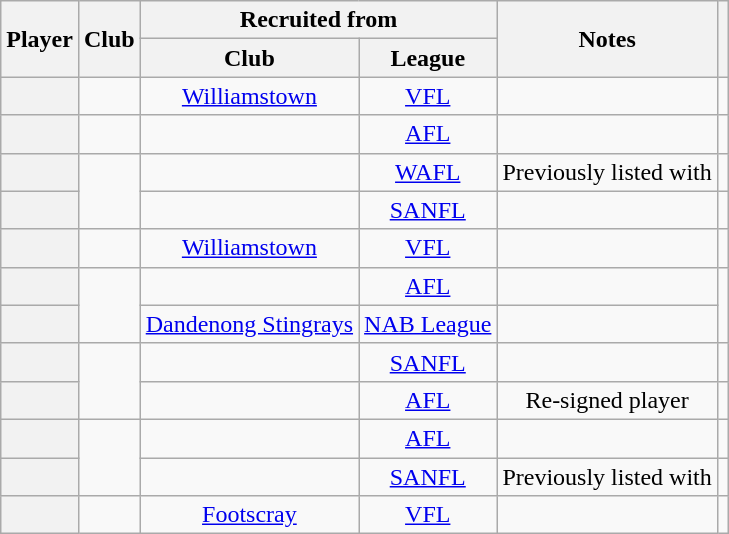<table class="wikitable sortable plainrowheaders" style="text-align:center;">
<tr>
<th rowspan=2>Player</th>
<th rowspan=2>Club</th>
<th colspan=2>Recruited from</th>
<th rowspan=2>Notes</th>
<th rowspan=2 class="unsortable"></th>
</tr>
<tr>
<th>Club</th>
<th>League</th>
</tr>
<tr>
<th scope="row"></th>
<td></td>
<td><a href='#'>Williamstown</a></td>
<td><a href='#'>VFL</a></td>
<td></td>
<td></td>
</tr>
<tr>
<th scope="row"></th>
<td></td>
<td></td>
<td><a href='#'>AFL</a></td>
<td></td>
<td></td>
</tr>
<tr>
<th scope="row"></th>
<td rowspan=2></td>
<td></td>
<td><a href='#'>WAFL</a></td>
<td>Previously listed with </td>
<td></td>
</tr>
<tr>
<th scope="row"></th>
<td></td>
<td><a href='#'>SANFL</a></td>
<td></td>
<td></td>
</tr>
<tr>
<th scope="row"></th>
<td></td>
<td><a href='#'>Williamstown</a></td>
<td><a href='#'>VFL</a></td>
<td></td>
<td></td>
</tr>
<tr>
<th scope="row"></th>
<td rowspan=2></td>
<td></td>
<td><a href='#'>AFL</a></td>
<td></td>
<td rowspan=2></td>
</tr>
<tr>
<th scope="row"></th>
<td><a href='#'>Dandenong Stingrays</a></td>
<td><a href='#'>NAB League</a></td>
<td></td>
</tr>
<tr>
<th scope="row"></th>
<td rowspan=2></td>
<td></td>
<td><a href='#'>SANFL</a></td>
<td></td>
<td></td>
</tr>
<tr>
<th scope="row"></th>
<td></td>
<td><a href='#'>AFL</a></td>
<td>Re-signed player</td>
<td></td>
</tr>
<tr>
<th scope="row"></th>
<td rowspan=2></td>
<td></td>
<td><a href='#'>AFL</a></td>
<td></td>
<td></td>
</tr>
<tr>
<th scope="row"></th>
<td></td>
<td><a href='#'>SANFL</a></td>
<td>Previously listed with </td>
<td></td>
</tr>
<tr>
<th scope="row"></th>
<td></td>
<td><a href='#'>Footscray</a></td>
<td><a href='#'>VFL</a></td>
<td></td>
<td></td>
</tr>
</table>
